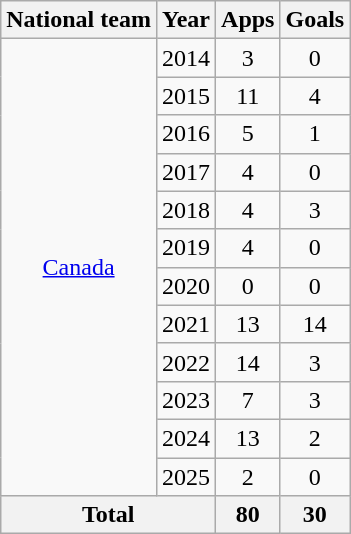<table class="wikitable" style="text-align:center">
<tr>
<th>National team</th>
<th>Year</th>
<th>Apps</th>
<th>Goals</th>
</tr>
<tr>
<td rowspan="12"><a href='#'>Canada</a></td>
<td>2014</td>
<td>3</td>
<td>0</td>
</tr>
<tr>
<td>2015</td>
<td>11</td>
<td>4</td>
</tr>
<tr>
<td>2016</td>
<td>5</td>
<td>1</td>
</tr>
<tr>
<td>2017</td>
<td>4</td>
<td>0</td>
</tr>
<tr>
<td>2018</td>
<td>4</td>
<td>3</td>
</tr>
<tr>
<td>2019</td>
<td>4</td>
<td>0</td>
</tr>
<tr>
<td>2020</td>
<td>0</td>
<td>0</td>
</tr>
<tr>
<td>2021</td>
<td>13</td>
<td>14</td>
</tr>
<tr>
<td>2022</td>
<td>14</td>
<td>3</td>
</tr>
<tr>
<td>2023</td>
<td>7</td>
<td>3</td>
</tr>
<tr>
<td>2024</td>
<td>13</td>
<td>2</td>
</tr>
<tr>
<td>2025</td>
<td>2</td>
<td>0</td>
</tr>
<tr>
<th colspan="2">Total</th>
<th>80</th>
<th>30</th>
</tr>
</table>
